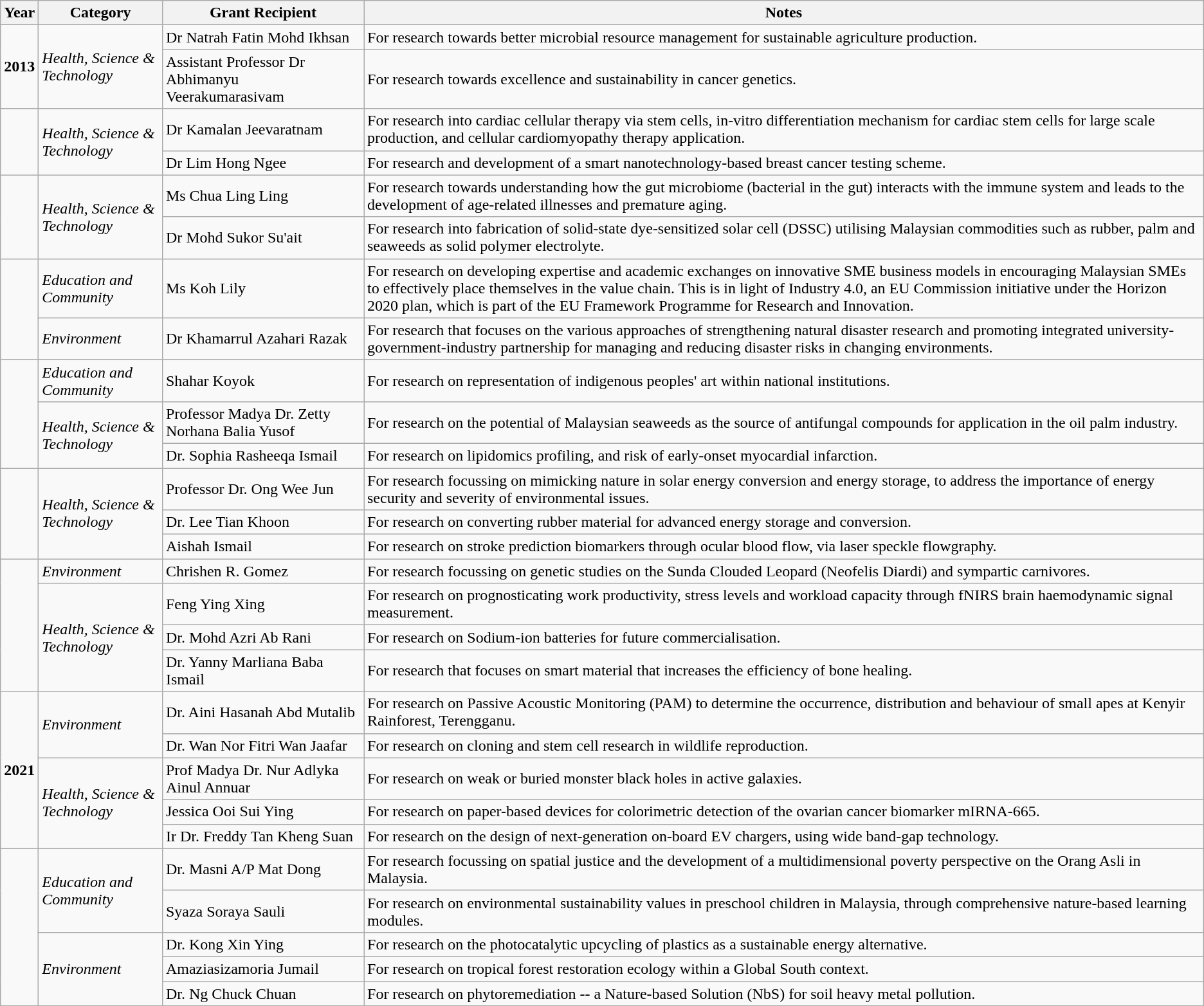<table class="wikitable">
<tr>
<th>Year</th>
<th>Category</th>
<th>Grant Recipient</th>
<th>Notes</th>
</tr>
<tr>
<td rowspan="2"><strong>2013</strong></td>
<td rowspan="2"><em>Health, Science & Technology</em></td>
<td>Dr Natrah Fatin Mohd Ikhsan</td>
<td>For research towards better microbial resource management for sustainable agriculture production.</td>
</tr>
<tr>
<td>Assistant Professor Dr Abhimanyu Veerakumarasivam</td>
<td>For research towards excellence and sustainability in cancer genetics.</td>
</tr>
<tr>
<td rowspan="2"><strong></strong></td>
<td rowspan="2"><em>Health, Science & Technology</em></td>
<td>Dr Kamalan Jeevaratnam</td>
<td>For research into cardiac cellular therapy via stem cells, in-vitro differentiation mechanism for cardiac stem cells for large scale production, and cellular cardiomyopathy therapy application.</td>
</tr>
<tr>
<td>Dr Lim Hong Ngee</td>
<td>For research and development of a smart nanotechnology-based breast cancer testing scheme.</td>
</tr>
<tr>
<td rowspan="2"><strong></strong></td>
<td rowspan="2"><em>Health, Science & Technology</em></td>
<td>Ms Chua Ling Ling</td>
<td>For research towards understanding how the gut microbiome (bacterial in the gut) interacts with the immune system and leads to the development of age-related illnesses and premature aging.</td>
</tr>
<tr>
<td>Dr Mohd Sukor Su'ait</td>
<td>For research into fabrication of solid-state dye-sensitized solar cell (DSSC) utilising Malaysian commodities such as rubber, palm and seaweeds as solid polymer electrolyte.</td>
</tr>
<tr>
<td rowspan="2"><strong></strong></td>
<td><em>Education and Community</em></td>
<td>Ms Koh Lily</td>
<td>For research on developing expertise and academic exchanges on innovative SME business models in encouraging Malaysian SMEs to effectively place themselves in the value chain. This is in light of Industry 4.0, an EU Commission initiative under the Horizon 2020 plan, which is part of the EU Framework Programme for Research and Innovation.</td>
</tr>
<tr>
<td><em>Environment</em></td>
<td>Dr Khamarrul Azahari Razak</td>
<td>For research that focuses on the various approaches of strengthening natural disaster research and promoting integrated university-government-industry partnership for managing and reducing disaster risks in changing environments.</td>
</tr>
<tr>
<td rowspan="3"><strong></strong></td>
<td><em>Education and Community</em></td>
<td>Shahar Koyok</td>
<td>For research on representation of indigenous peoples' art within national institutions.</td>
</tr>
<tr>
<td rowspan="2"><em>Health, Science & Technology</em></td>
<td>Professor Madya Dr. Zetty Norhana Balia Yusof</td>
<td>For research on the potential of Malaysian seaweeds as the source of antifungal compounds for application in the oil palm industry.</td>
</tr>
<tr>
<td>Dr. Sophia Rasheeqa Ismail</td>
<td>For research on lipidomics profiling, and risk of early-onset myocardial infarction.</td>
</tr>
<tr>
<td rowspan="3"><strong></strong></td>
<td rowspan="3"><em>Health, Science & Technology</em></td>
<td>Professor Dr. Ong Wee Jun</td>
<td>For research focussing on mimicking nature in solar energy conversion and energy storage, to address the importance of energy security and severity of environmental issues.</td>
</tr>
<tr>
<td>Dr. Lee Tian Khoon</td>
<td>For research on converting rubber material for advanced energy storage and conversion.</td>
</tr>
<tr>
<td>Aishah Ismail</td>
<td>For research on stroke prediction biomarkers through ocular blood flow, via laser speckle flowgraphy.</td>
</tr>
<tr>
<td rowspan="4"><strong></strong></td>
<td><em>Environment</em></td>
<td>Chrishen R. Gomez</td>
<td>For research focussing on genetic studies on the Sunda Clouded Leopard (Neofelis Diardi) and sympartic carnivores.</td>
</tr>
<tr>
<td rowspan="3"><em>Health, Science & Technology</em></td>
<td>Feng Ying Xing</td>
<td>For research on prognosticating work productivity, stress levels and workload capacity through fNIRS brain haemodynamic signal measurement.</td>
</tr>
<tr>
<td>Dr. Mohd Azri Ab Rani</td>
<td>For research on Sodium-ion batteries for future commercialisation.</td>
</tr>
<tr>
<td>Dr. Yanny Marliana Baba Ismail</td>
<td>For research that focuses on smart material that increases the efficiency of bone healing.</td>
</tr>
<tr>
<td rowspan="5"><strong>2021</strong></td>
<td rowspan="2"><em>Environment</em></td>
<td>Dr. Aini Hasanah Abd Mutalib</td>
<td>For research on Passive Acoustic Monitoring (PAM) to determine the occurrence, distribution and behaviour of small apes at Kenyir Rainforest, Terengganu.</td>
</tr>
<tr>
<td>Dr. Wan Nor Fitri Wan Jaafar</td>
<td>For research on cloning and stem cell research in wildlife reproduction.</td>
</tr>
<tr>
<td rowspan="3"><em>Health, Science & Technology</em></td>
<td>Prof Madya Dr. Nur Adlyka Ainul Annuar</td>
<td>For research on weak or buried monster black holes in active galaxies.</td>
</tr>
<tr>
<td>Jessica Ooi Sui Ying</td>
<td>For research on paper-based devices for colorimetric detection of the ovarian cancer biomarker mIRNA-665.</td>
</tr>
<tr>
<td>Ir Dr. Freddy Tan Kheng Suan</td>
<td>For research on the design of next-generation on-board EV chargers, using wide band-gap technology.</td>
</tr>
<tr>
<td rowspan="5"><strong></strong></td>
<td rowspan="2"><em>Education and Community</em></td>
<td>Dr. Masni A/P Mat Dong</td>
<td>For research focussing on spatial justice and the development of a multidimensional poverty perspective on the Orang Asli in Malaysia.</td>
</tr>
<tr>
<td>Syaza Soraya Sauli</td>
<td>For research on environmental sustainability values in preschool children in Malaysia, through comprehensive nature-based learning modules.</td>
</tr>
<tr>
<td rowspan="3"><em>Environment</em></td>
<td>Dr. Kong Xin Ying</td>
<td>For research on the photocatalytic upcycling of plastics as a sustainable energy alternative.</td>
</tr>
<tr>
<td>Amaziasizamoria Jumail</td>
<td>For research on tropical forest restoration ecology within a Global South context.</td>
</tr>
<tr>
<td>Dr. Ng Chuck Chuan</td>
<td>For research on phytoremediation -- a Nature-based Solution (NbS) for soil heavy metal pollution.</td>
</tr>
</table>
